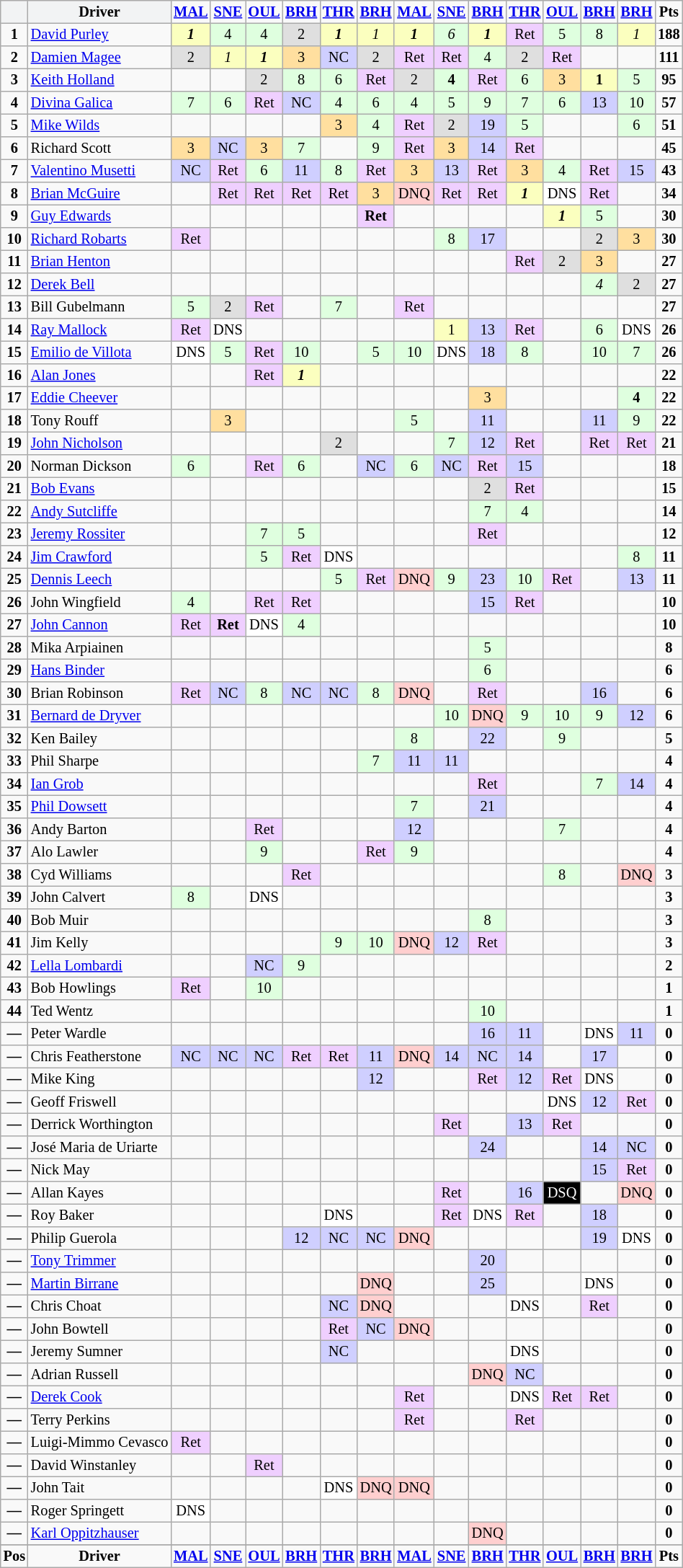<table border="2" cellpadding="2" cellspacing="0" style="margin:0 1em 0 0; background:#f9f9f9; border:1px #aaa solid; border-collapse:collapse; font-size:85%;; text-align:center;">
<tr style="vertical-align:middle;">
<th style="vertical-align:middle; background-color:#f2f3f4"></th>
<th style="vertical-align:middle;background-color:#f2f3f4">Driver</th>
<th><a href='#'>MAL</a><br></th>
<th><a href='#'>SNE</a><br></th>
<th><a href='#'>OUL</a><br></th>
<th><a href='#'>BRH</a><br></th>
<th><a href='#'>THR</a><br></th>
<th><a href='#'>BRH</a><br></th>
<th><a href='#'>MAL</a><br></th>
<th><a href='#'>SNE</a><br></th>
<th><a href='#'>BRH</a><br></th>
<th><a href='#'>THR</a><br></th>
<th><a href='#'>OUL</a><br></th>
<th><a href='#'>BRH</a><br></th>
<th><a href='#'>BRH</a><br></th>
<th valign="middle">Pts</th>
</tr>
<tr>
<th>1</th>
<td style="text-align:left"> <a href='#'>David Purley</a></td>
<td style="background:#FBFFBF;"><strong><em>1</em></strong></td>
<td style="background:#DFFFDF;">4</td>
<td style="background:#DFFFDF;">4</td>
<td style="background:#DFDFDF;">2</td>
<td style="background:#FBFFBF;"><strong><em>1</em></strong></td>
<td style="background:#FBFFBF;"><em>1</em></td>
<td style="background:#FBFFBF;"><strong><em>1</em></strong></td>
<td style="background:#DFFFDF;"><em>6</em></td>
<td style="background:#FBFFBF;"><strong><em>1</em></strong></td>
<td style="background:#EFCFFF;">Ret</td>
<td style="background:#DFFFDF;">5</td>
<td style="background:#DFFFDF;">8</td>
<td style="background:#FBFFBF;"><em>1</em></td>
<th>188</th>
</tr>
<tr>
<th>2</th>
<td style="text-align:left"> <a href='#'>Damien Magee</a></td>
<td style="background:#DFDFDF;">2</td>
<td style="background:#FBFFBF;"><em>1</em></td>
<td style="background:#FBFFBF;"><strong><em>1</em></strong></td>
<td style="background:#FFDF9F;">3</td>
<td style="background:#CFCFFF;">NC</td>
<td style="background:#DFDFDF;">2</td>
<td style="background:#EFCFFF;">Ret</td>
<td style="background:#EFCFFF;">Ret</td>
<td style="background:#DFFFDF;">4</td>
<td style="background:#DFDFDF;">2</td>
<td style="background:#EFCFFF;">Ret</td>
<td></td>
<td></td>
<th>111</th>
</tr>
<tr>
<th>3</th>
<td style="text-align:left"> <a href='#'>Keith Holland</a></td>
<td></td>
<td></td>
<td style="background:#DFDFDF;">2</td>
<td style="background:#DFFFDF;">8</td>
<td style="background:#DFFFDF;">6</td>
<td style="background:#EFCFFF;">Ret</td>
<td style="background:#DFDFDF;">2</td>
<td style="background:#DFFFDF;"><strong>4</strong></td>
<td style="background:#EFCFFF;">Ret</td>
<td style="background:#DFFFDF;">6</td>
<td style="background:#FFDF9F;">3</td>
<td style="background:#FBFFBF;"><strong>1</strong></td>
<td style="background:#DFFFDF;">5</td>
<th>95</th>
</tr>
<tr>
<th>4</th>
<td style="text-align:left"> <a href='#'>Divina Galica</a></td>
<td style="background:#DFFFDF;">7</td>
<td style="background:#DFFFDF;">6</td>
<td style="background:#EFCFFF;">Ret</td>
<td style="background:#CFCFFF;">NC</td>
<td style="background:#DFFFDF;">4</td>
<td style="background:#DFFFDF;">6</td>
<td style="background:#DFFFDF;">4</td>
<td style="background:#DFFFDF;">5</td>
<td style="background:#DFFFDF;">9</td>
<td style="background:#DFFFDF;">7</td>
<td style="background:#DFFFDF;">6</td>
<td style="background:#CFCFFF;">13</td>
<td style="background:#DFFFDF;">10</td>
<th>57</th>
</tr>
<tr>
<th>5</th>
<td style="text-align:left"> <a href='#'>Mike Wilds</a></td>
<td></td>
<td></td>
<td></td>
<td></td>
<td style="background:#FFDF9F;">3</td>
<td style="background:#DFFFDF;">4</td>
<td style="background:#EFCFFF;">Ret</td>
<td style="background:#DFDFDF;">2</td>
<td style="background:#CFCFFF;">19</td>
<td style="background:#DFFFDF;">5</td>
<td></td>
<td></td>
<td style="background:#DFFFDF;">6</td>
<th>51</th>
</tr>
<tr>
<th>6</th>
<td style="text-align:left"> Richard Scott</td>
<td style="background:#FFDF9F;">3</td>
<td style="background:#CFCFFF;">NC</td>
<td style="background:#FFDF9F;">3</td>
<td style="background:#DFFFDF;">7</td>
<td></td>
<td style="background:#DFFFDF;">9</td>
<td style="background:#EFCFFF;">Ret</td>
<td style="background:#FFDF9F;">3</td>
<td style="background:#CFCFFF;">14</td>
<td style="background:#EFCFFF;">Ret</td>
<td></td>
<td></td>
<td></td>
<th>45</th>
</tr>
<tr>
<th>7</th>
<td style="text-align:left"> <a href='#'>Valentino Musetti</a></td>
<td style="background:#CFCFFF;">NC</td>
<td style="background:#EFCFFF;">Ret</td>
<td style="background:#DFFFDF;">6</td>
<td style="background:#CFCFFF;">11</td>
<td style="background:#DFFFDF;">8</td>
<td style="background:#EFCFFF;">Ret</td>
<td style="background:#FFDF9F;">3</td>
<td style="background:#CFCFFF;">13</td>
<td style="background:#EFCFFF;">Ret</td>
<td style="background:#FFDF9F;">3</td>
<td style="background:#DFFFDF;">4</td>
<td style="background:#EFCFFF;">Ret</td>
<td style="background:#CFCFFF;">15</td>
<th>43</th>
</tr>
<tr>
<th>8</th>
<td style="text-align:left"> <a href='#'>Brian McGuire</a></td>
<td></td>
<td style="background:#EFCFFF;">Ret</td>
<td style="background:#EFCFFF;">Ret</td>
<td style="background:#EFCFFF;">Ret</td>
<td style="background:#EFCFFF;">Ret</td>
<td style="background:#FFDF9F;">3</td>
<td style="background:#FFCFCF;">DNQ</td>
<td style="background:#EFCFFF;">Ret</td>
<td style="background:#EFCFFF;">Ret</td>
<td style="background:#FBFFBF;"><strong><em>1</em></strong></td>
<td style="background:#FFFFFF;">DNS</td>
<td style="background:#EFCFFF;">Ret</td>
<td></td>
<th>34</th>
</tr>
<tr>
<th>9</th>
<td style="text-align:left"> <a href='#'>Guy Edwards</a></td>
<td></td>
<td></td>
<td></td>
<td></td>
<td></td>
<td style="background:#EFCFFF;"><strong>Ret</strong></td>
<td></td>
<td></td>
<td></td>
<td></td>
<td style="background:#FBFFBF;"><strong><em>1</em></strong></td>
<td style="background:#DFFFDF;">5</td>
<td></td>
<th>30</th>
</tr>
<tr>
<th>10</th>
<td style="text-align:left"> <a href='#'>Richard Robarts</a></td>
<td style="background:#EFCFFF;">Ret</td>
<td></td>
<td></td>
<td></td>
<td></td>
<td></td>
<td></td>
<td style="background:#DFFFDF;">8</td>
<td style="background:#CFCFFF;">17</td>
<td></td>
<td></td>
<td style="background:#DFDFDF;">2</td>
<td style="background:#FFDF9F;">3</td>
<th>30</th>
</tr>
<tr>
<th>11</th>
<td style="text-align:left"> <a href='#'>Brian Henton</a></td>
<td></td>
<td></td>
<td></td>
<td></td>
<td></td>
<td></td>
<td></td>
<td></td>
<td></td>
<td style="background:#EFCFFF;">Ret</td>
<td style="background:#DFDFDF;">2</td>
<td style="background:#FFDF9F;">3</td>
<td></td>
<th>27</th>
</tr>
<tr>
<th>12</th>
<td style="text-align:left"> <a href='#'>Derek Bell</a></td>
<td></td>
<td></td>
<td></td>
<td></td>
<td></td>
<td></td>
<td></td>
<td></td>
<td></td>
<td></td>
<td></td>
<td style="background:#DFFFDF;"><em>4</em></td>
<td style="background:#DFDFDF;">2</td>
<th>27</th>
</tr>
<tr>
<th>13</th>
<td style="text-align:left"> Bill Gubelmann</td>
<td style="background:#DFFFDF;">5</td>
<td style="background:#DFDFDF;">2</td>
<td style="background:#EFCFFF;">Ret</td>
<td></td>
<td style="background:#DFFFDF;">7</td>
<td></td>
<td style="background:#EFCFFF;">Ret</td>
<td></td>
<td></td>
<td></td>
<td></td>
<td></td>
<td></td>
<th>27</th>
</tr>
<tr>
<th>14</th>
<td style="text-align:left"> <a href='#'>Ray Mallock</a></td>
<td style="background:#EFCFFF;">Ret</td>
<td style="background:#FFFFFF;">DNS</td>
<td></td>
<td></td>
<td></td>
<td></td>
<td></td>
<td style="background:#FBFFBF;">1</td>
<td style="background:#CFCFFF;">13</td>
<td style="background:#EFCFFF;">Ret</td>
<td></td>
<td style="background:#DFFFDF;">6</td>
<td style="background:#FFFFFF;">DNS</td>
<th>26</th>
</tr>
<tr>
<th>15</th>
<td style="text-align:left"> <a href='#'>Emilio de Villota</a></td>
<td style="background:#FFFFFF;">DNS</td>
<td style="background:#DFFFDF;">5</td>
<td style="background:#EFCFFF;">Ret</td>
<td style="background:#DFFFDF;">10</td>
<td></td>
<td style="background:#DFFFDF;">5</td>
<td style="background:#DFFFDF;">10</td>
<td style="background:#FFFFFF;">DNS</td>
<td style="background:#CFCFFF;">18</td>
<td style="background:#DFFFDF;">8</td>
<td></td>
<td style="background:#DFFFDF;">10</td>
<td style="background:#DFFFDF;">7</td>
<th>26</th>
</tr>
<tr>
<th>16</th>
<td style="text-align:left"> <a href='#'>Alan Jones</a></td>
<td></td>
<td></td>
<td style="background:#EFCFFF;">Ret</td>
<td style="background:#FBFFBF;"><strong><em>1</em></strong></td>
<td></td>
<td></td>
<td></td>
<td></td>
<td></td>
<td></td>
<td></td>
<td></td>
<td></td>
<th>22</th>
</tr>
<tr>
<th>17</th>
<td style="text-align:left"> <a href='#'>Eddie Cheever</a></td>
<td></td>
<td></td>
<td></td>
<td></td>
<td></td>
<td></td>
<td></td>
<td></td>
<td style="background:#FFDF9F;">3</td>
<td></td>
<td></td>
<td></td>
<td style="background:#DFFFDF;"><strong>4</strong></td>
<th>22</th>
</tr>
<tr>
<th>18</th>
<td style="text-align:left"> Tony Rouff</td>
<td></td>
<td style="background:#FFDF9F;">3</td>
<td></td>
<td></td>
<td></td>
<td></td>
<td style="background:#DFFFDF;">5</td>
<td></td>
<td style="background:#CFCFFF;">11</td>
<td></td>
<td></td>
<td style="background:#CFCFFF;">11</td>
<td style="background:#DFFFDF;">9</td>
<th>22</th>
</tr>
<tr>
<th>19</th>
<td style="text-align:left"> <a href='#'>John Nicholson</a></td>
<td></td>
<td></td>
<td></td>
<td></td>
<td style="background:#DFDFDF;">2</td>
<td></td>
<td></td>
<td style="background:#DFFFDF;">7</td>
<td style="background:#CFCFFF;">12</td>
<td style="background:#EFCFFF;">Ret</td>
<td></td>
<td style="background:#EFCFFF;">Ret</td>
<td style="background:#EFCFFF;">Ret</td>
<th>21</th>
</tr>
<tr>
<th>20</th>
<td style="text-align:left"> Norman Dickson</td>
<td style="background:#DFFFDF;">6</td>
<td></td>
<td style="background:#EFCFFF;">Ret</td>
<td style="background:#DFFFDF;">6</td>
<td></td>
<td style="background:#CFCFFF;">NC</td>
<td style="background:#DFFFDF;">6</td>
<td style="background:#CFCFFF;">NC</td>
<td style="background:#EFCFFF;">Ret</td>
<td style="background:#CFCFFF;">15</td>
<td></td>
<td></td>
<td></td>
<th>18</th>
</tr>
<tr>
<th>21</th>
<td style="text-align:left"> <a href='#'>Bob Evans</a></td>
<td></td>
<td></td>
<td></td>
<td></td>
<td></td>
<td></td>
<td></td>
<td></td>
<td style="background:#DFDFDF;">2</td>
<td style="background:#EFCFFF;">Ret</td>
<td></td>
<td></td>
<td></td>
<th>15</th>
</tr>
<tr>
<th>22</th>
<td style="text-align:left"> <a href='#'>Andy Sutcliffe</a></td>
<td></td>
<td></td>
<td></td>
<td></td>
<td></td>
<td></td>
<td></td>
<td></td>
<td style="background:#DFFFDF;">7</td>
<td style="background:#DFFFDF;">4</td>
<td></td>
<td></td>
<td></td>
<th>14</th>
</tr>
<tr>
<th>23</th>
<td style="text-align:left"> <a href='#'>Jeremy Rossiter</a></td>
<td></td>
<td></td>
<td style="background:#DFFFDF;">7</td>
<td style="background:#DFFFDF;">5</td>
<td></td>
<td></td>
<td></td>
<td></td>
<td style="background:#EFCFFF;">Ret</td>
<td></td>
<td></td>
<td></td>
<td></td>
<th>12</th>
</tr>
<tr>
<th>24</th>
<td style="text-align:left"> <a href='#'>Jim Crawford</a></td>
<td></td>
<td></td>
<td style="background:#DFFFDF;">5</td>
<td style="background:#EFCFFF;">Ret</td>
<td style="background:#FFFFFF;">DNS</td>
<td></td>
<td></td>
<td></td>
<td></td>
<td></td>
<td></td>
<td></td>
<td style="background:#DFFFDF;">8</td>
<th>11</th>
</tr>
<tr>
<th>25</th>
<td style="text-align:left"> <a href='#'>Dennis Leech</a></td>
<td></td>
<td></td>
<td></td>
<td></td>
<td style="background:#DFFFDF;">5</td>
<td style="background:#EFCFFF;">Ret</td>
<td style="background:#FFCFCF;">DNQ</td>
<td style="background:#DFFFDF;">9</td>
<td style="background:#CFCFFF;">23</td>
<td style="background:#DFFFDF;">10</td>
<td style="background:#EFCFFF;">Ret</td>
<td></td>
<td style="background:#CFCFFF;">13</td>
<th>11</th>
</tr>
<tr>
<th>26</th>
<td style="text-align:left"> John Wingfield</td>
<td style="background:#DFFFDF;">4</td>
<td></td>
<td style="background:#EFCFFF;">Ret</td>
<td style="background:#EFCFFF;">Ret</td>
<td></td>
<td></td>
<td></td>
<td></td>
<td style="background:#CFCFFF;">15</td>
<td style="background:#EFCFFF;">Ret</td>
<td></td>
<td></td>
<td></td>
<th>10</th>
</tr>
<tr>
<th>27</th>
<td style="text-align:left"> <a href='#'>John Cannon</a></td>
<td style="background:#EFCFFF;">Ret</td>
<td style="background:#EFCFFF;"><strong>Ret</strong></td>
<td style="background:#FFFFFF;">DNS</td>
<td style="background:#DFFFDF;">4</td>
<td></td>
<td></td>
<td></td>
<td></td>
<td></td>
<td></td>
<td></td>
<td></td>
<td></td>
<th>10</th>
</tr>
<tr>
<th>28</th>
<td style="text-align:left"> Mika Arpiainen</td>
<td></td>
<td></td>
<td></td>
<td></td>
<td></td>
<td></td>
<td></td>
<td></td>
<td style="background:#DFFFDF;">5</td>
<td></td>
<td></td>
<td></td>
<td></td>
<th>8</th>
</tr>
<tr>
<th>29</th>
<td style="text-align:left"> <a href='#'>Hans Binder</a></td>
<td></td>
<td></td>
<td></td>
<td></td>
<td></td>
<td></td>
<td></td>
<td></td>
<td style="background:#DFFFDF;">6</td>
<td></td>
<td></td>
<td></td>
<td></td>
<th>6</th>
</tr>
<tr>
<th>30</th>
<td style="text-align:left"> Brian Robinson</td>
<td style="background:#EFCFFF;">Ret</td>
<td style="background:#CFCFFF;">NC</td>
<td style="background:#DFFFDF;">8</td>
<td style="background:#CFCFFF;">NC</td>
<td style="background:#CFCFFF;">NC</td>
<td style="background:#DFFFDF;">8</td>
<td style="background:#FFCFCF;">DNQ</td>
<td></td>
<td style="background:#EFCFFF;">Ret</td>
<td></td>
<td></td>
<td style="background:#CFCFFF;">16</td>
<td></td>
<th>6</th>
</tr>
<tr>
<th>31</th>
<td style="text-align:left"> <a href='#'>Bernard de Dryver</a></td>
<td></td>
<td></td>
<td></td>
<td></td>
<td></td>
<td></td>
<td></td>
<td style="background:#DFFFDF;">10</td>
<td style="background:#FFCFCF;">DNQ</td>
<td style="background:#DFFFDF;">9</td>
<td style="background:#DFFFDF;">10</td>
<td style="background:#DFFFDF;">9</td>
<td style="background:#CFCFFF;">12</td>
<th>6</th>
</tr>
<tr>
<th>32</th>
<td style="text-align:left"> Ken Bailey</td>
<td></td>
<td></td>
<td></td>
<td></td>
<td></td>
<td></td>
<td style="background:#DFFFDF;">8</td>
<td></td>
<td style="background:#CFCFFF;">22</td>
<td></td>
<td style="background:#DFFFDF;">9</td>
<td></td>
<td></td>
<th>5</th>
</tr>
<tr>
<th>33</th>
<td style="text-align:left"> Phil Sharpe</td>
<td></td>
<td></td>
<td></td>
<td></td>
<td></td>
<td style="background:#DFFFDF;">7</td>
<td style="background:#CFCFFF;">11</td>
<td style="background:#CFCFFF;">11</td>
<td></td>
<td></td>
<td></td>
<td></td>
<td></td>
<th>4</th>
</tr>
<tr>
<th>34</th>
<td style="text-align:left"> <a href='#'>Ian Grob</a></td>
<td></td>
<td></td>
<td></td>
<td></td>
<td></td>
<td></td>
<td></td>
<td></td>
<td style="background:#EFCFFF;">Ret</td>
<td></td>
<td></td>
<td style="background:#DFFFDF;">7</td>
<td style="background:#CFCFFF;">14</td>
<th>4</th>
</tr>
<tr>
<th>35</th>
<td style="text-align:left"> <a href='#'>Phil Dowsett</a></td>
<td></td>
<td></td>
<td></td>
<td></td>
<td></td>
<td></td>
<td style="background:#DFFFDF;">7</td>
<td></td>
<td style="background:#CFCFFF;">21</td>
<td></td>
<td></td>
<td></td>
<td></td>
<th>4</th>
</tr>
<tr>
<th>36</th>
<td style="text-align:left"> Andy Barton</td>
<td></td>
<td></td>
<td style="background:#EFCFFF;">Ret</td>
<td></td>
<td></td>
<td></td>
<td style="background:#CFCFFF;">12</td>
<td></td>
<td></td>
<td></td>
<td style="background:#DFFFDF;">7</td>
<td></td>
<td></td>
<th>4</th>
</tr>
<tr>
<th>37</th>
<td style="text-align:left"> Alo Lawler</td>
<td></td>
<td></td>
<td style="background:#DFFFDF;">9</td>
<td></td>
<td></td>
<td style="background:#EFCFFF;">Ret</td>
<td style="background:#DFFFDF;">9</td>
<td></td>
<td></td>
<td></td>
<td></td>
<td></td>
<td></td>
<th>4</th>
</tr>
<tr>
<th>38</th>
<td style="text-align:left"> Cyd Williams</td>
<td></td>
<td></td>
<td></td>
<td style="background:#EFCFFF;">Ret</td>
<td></td>
<td></td>
<td></td>
<td></td>
<td></td>
<td></td>
<td style="background:#DFFFDF;">8</td>
<td></td>
<td style="background:#FFCFCF;">DNQ</td>
<th>3</th>
</tr>
<tr>
<th>39</th>
<td style="text-align:left"> John Calvert</td>
<td style="background:#DFFFDF;">8</td>
<td></td>
<td style="background:#FFFFFF;">DNS</td>
<td></td>
<td></td>
<td></td>
<td></td>
<td></td>
<td></td>
<td></td>
<td></td>
<td></td>
<td></td>
<th>3</th>
</tr>
<tr>
<th>40</th>
<td style="text-align:left"> Bob Muir</td>
<td></td>
<td></td>
<td></td>
<td></td>
<td></td>
<td></td>
<td></td>
<td></td>
<td style="background:#DFFFDF;">8</td>
<td></td>
<td></td>
<td></td>
<td></td>
<th>3</th>
</tr>
<tr>
<th>41</th>
<td style="text-align:left"> Jim Kelly</td>
<td></td>
<td></td>
<td></td>
<td></td>
<td style="background:#DFFFDF;">9</td>
<td style="background:#DFFFDF;">10</td>
<td style="background:#FFCFCF;">DNQ</td>
<td style="background:#CFCFFF;">12</td>
<td style="background:#EFCFFF;">Ret</td>
<td></td>
<td></td>
<td></td>
<td></td>
<th>3</th>
</tr>
<tr>
<th>42</th>
<td style="text-align:left"> <a href='#'>Lella Lombardi</a></td>
<td></td>
<td></td>
<td style="background:#CFCFFF;">NC</td>
<td style="background:#DFFFDF;">9</td>
<td></td>
<td></td>
<td></td>
<td></td>
<td></td>
<td></td>
<td></td>
<td></td>
<td></td>
<th>2</th>
</tr>
<tr>
<th>43</th>
<td style="text-align:left"> Bob Howlings</td>
<td style="background:#EFCFFF;">Ret</td>
<td></td>
<td style="background:#DFFFDF;">10</td>
<td></td>
<td></td>
<td></td>
<td></td>
<td></td>
<td></td>
<td></td>
<td></td>
<td></td>
<td></td>
<th>1</th>
</tr>
<tr>
<th>44</th>
<td style="text-align:left"> Ted Wentz</td>
<td></td>
<td></td>
<td></td>
<td></td>
<td></td>
<td></td>
<td></td>
<td></td>
<td style="background:#DFFFDF;">10</td>
<td></td>
<td></td>
<td></td>
<td></td>
<th>1</th>
</tr>
<tr>
<th>—</th>
<td style="text-align:left"> Peter Wardle</td>
<td></td>
<td></td>
<td></td>
<td></td>
<td></td>
<td></td>
<td></td>
<td></td>
<td style="background:#CFCFFF;">16</td>
<td style="background:#CFCFFF;">11</td>
<td></td>
<td style="background:#FFFFFF;">DNS</td>
<td style="background:#CFCFFF;">11</td>
<th>0</th>
</tr>
<tr>
<th>—</th>
<td style="text-align:left"> Chris Featherstone</td>
<td style="background:#CFCFFF;">NC</td>
<td style="background:#CFCFFF;">NC</td>
<td style="background:#CFCFFF;">NC</td>
<td style="background:#EFCFFF;">Ret</td>
<td style="background:#EFCFFF;">Ret</td>
<td style="background:#CFCFFF;">11</td>
<td style="background:#FFCFCF;">DNQ</td>
<td style="background:#CFCFFF;">14</td>
<td style="background:#CFCFFF;">NC</td>
<td style="background:#CFCFFF;">14</td>
<td></td>
<td style="background:#CFCFFF;">17</td>
<td></td>
<th>0</th>
</tr>
<tr>
<th>—</th>
<td style="text-align:left"> Mike King</td>
<td></td>
<td></td>
<td></td>
<td></td>
<td></td>
<td style="background:#CFCFFF;">12</td>
<td></td>
<td></td>
<td style="background:#EFCFFF;">Ret</td>
<td style="background:#CFCFFF;">12</td>
<td style="background:#EFCFFF;">Ret</td>
<td style="background:#FFFFFF;">DNS</td>
<td></td>
<th>0</th>
</tr>
<tr>
<th>—</th>
<td style="text-align:left"> Geoff Friswell</td>
<td></td>
<td></td>
<td></td>
<td></td>
<td></td>
<td></td>
<td></td>
<td></td>
<td></td>
<td></td>
<td style="background:#FFFFFF;">DNS</td>
<td style="background:#CFCFFF;">12</td>
<td style="background:#EFCFFF;">Ret</td>
<th>0</th>
</tr>
<tr>
<th>—</th>
<td style="text-align:left"> Derrick Worthington</td>
<td></td>
<td></td>
<td></td>
<td></td>
<td></td>
<td></td>
<td></td>
<td style="background:#EFCFFF;">Ret</td>
<td></td>
<td style="background:#CFCFFF;">13</td>
<td style="background:#EFCFFF;">Ret</td>
<td></td>
<td></td>
<th>0</th>
</tr>
<tr>
<th>—</th>
<td style="text-align:left"> José Maria de Uriarte</td>
<td></td>
<td></td>
<td></td>
<td></td>
<td></td>
<td></td>
<td></td>
<td></td>
<td style="background:#CFCFFF;">24</td>
<td></td>
<td></td>
<td style="background:#CFCFFF;">14</td>
<td style="background:#CFCFFF;">NC</td>
<th>0</th>
</tr>
<tr>
<th>—</th>
<td style="text-align:left"> Nick May</td>
<td></td>
<td></td>
<td></td>
<td></td>
<td></td>
<td></td>
<td></td>
<td></td>
<td></td>
<td></td>
<td></td>
<td style="background:#CFCFFF;">15</td>
<td style="background:#EFCFFF;">Ret</td>
<th>0</th>
</tr>
<tr>
<th>—</th>
<td style="text-align:left"> Allan Kayes</td>
<td></td>
<td></td>
<td></td>
<td></td>
<td></td>
<td></td>
<td></td>
<td style="background:#EFCFFF;">Ret</td>
<td></td>
<td style="background:#CFCFFF;">16</td>
<td style="background:#000000; color:white;">DSQ</td>
<td></td>
<td style="background:#FFCFCF;">DNQ</td>
<th>0</th>
</tr>
<tr>
<th>—</th>
<td style="text-align:left"> Roy Baker</td>
<td></td>
<td></td>
<td></td>
<td></td>
<td style="background:#FFFFFF;">DNS</td>
<td></td>
<td></td>
<td style="background:#EFCFFF;">Ret</td>
<td style="background:#FFFFFF;">DNS</td>
<td style="background:#EFCFFF;">Ret</td>
<td></td>
<td style="background:#CFCFFF;">18</td>
<td></td>
<th>0</th>
</tr>
<tr>
<th>—</th>
<td style="text-align:left"> Philip Guerola</td>
<td></td>
<td></td>
<td></td>
<td style="background:#CFCFFF;">12</td>
<td style="background:#CFCFFF;">NC</td>
<td style="background:#CFCFFF;">NC</td>
<td style="background:#FFCFCF;">DNQ</td>
<td></td>
<td></td>
<td></td>
<td></td>
<td style="background:#CFCFFF;">19</td>
<td style="background:#FFFFFF;">DNS</td>
<th>0</th>
</tr>
<tr>
<th>—</th>
<td style="text-align:left"> <a href='#'>Tony Trimmer</a></td>
<td></td>
<td></td>
<td></td>
<td></td>
<td></td>
<td></td>
<td></td>
<td></td>
<td style="background:#CFCFFF;">20</td>
<td></td>
<td></td>
<td></td>
<td></td>
<th>0</th>
</tr>
<tr>
<th>—</th>
<td style="text-align:left"> <a href='#'>Martin Birrane</a></td>
<td></td>
<td></td>
<td></td>
<td></td>
<td></td>
<td style="background:#FFCFCF;">DNQ</td>
<td></td>
<td></td>
<td style="background:#CFCFFF;">25</td>
<td></td>
<td></td>
<td style="background:#FFFFFF;">DNS</td>
<td></td>
<th>0</th>
</tr>
<tr>
<th>—</th>
<td style="text-align:left"> Chris Choat</td>
<td></td>
<td></td>
<td></td>
<td></td>
<td style="background:#CFCFFF;">NC</td>
<td style="background:#FFCFCF;">DNQ</td>
<td></td>
<td></td>
<td></td>
<td style="background:#FFFFFF;">DNS</td>
<td></td>
<td style="background:#EFCFFF;">Ret</td>
<td></td>
<th>0</th>
</tr>
<tr>
<th>—</th>
<td style="text-align:left"> John Bowtell</td>
<td></td>
<td></td>
<td></td>
<td></td>
<td style="background:#EFCFFF;">Ret</td>
<td style="background:#CFCFFF;">NC</td>
<td style="background:#FFCFCF;">DNQ</td>
<td></td>
<td></td>
<td></td>
<td></td>
<td></td>
<td></td>
<th>0</th>
</tr>
<tr>
<th>—</th>
<td style="text-align:left"> Jeremy Sumner</td>
<td></td>
<td></td>
<td></td>
<td></td>
<td style="background:#CFCFFF;">NC</td>
<td></td>
<td></td>
<td></td>
<td></td>
<td style="background:#FFFFFF;">DNS</td>
<td></td>
<td></td>
<td></td>
<th>0</th>
</tr>
<tr>
<th>—</th>
<td style="text-align:left"> Adrian Russell</td>
<td></td>
<td></td>
<td></td>
<td></td>
<td></td>
<td></td>
<td></td>
<td></td>
<td style="background:#FFCFCF;">DNQ</td>
<td style="background:#CFCFFF;">NC</td>
<td></td>
<td></td>
<td></td>
<th>0</th>
</tr>
<tr>
<th>—</th>
<td style="text-align:left"> <a href='#'>Derek Cook</a></td>
<td></td>
<td></td>
<td></td>
<td></td>
<td></td>
<td></td>
<td style="background:#EFCFFF;">Ret</td>
<td></td>
<td></td>
<td style="background:#FFFFFF;">DNS</td>
<td style="background:#EFCFFF;">Ret</td>
<td style="background:#EFCFFF;">Ret</td>
<td></td>
<th>0</th>
</tr>
<tr>
<th>—</th>
<td style="text-align:left"> Terry Perkins</td>
<td></td>
<td></td>
<td></td>
<td></td>
<td></td>
<td></td>
<td style="background:#EFCFFF;">Ret</td>
<td></td>
<td></td>
<td style="background:#EFCFFF;">Ret</td>
<td></td>
<td></td>
<td></td>
<th>0</th>
</tr>
<tr>
<th>—</th>
<td style="text-align:left"> Luigi-Mimmo Cevasco</td>
<td style="background:#EFCFFF;">Ret</td>
<td></td>
<td></td>
<td></td>
<td></td>
<td></td>
<td></td>
<td></td>
<td></td>
<td></td>
<td></td>
<td></td>
<td></td>
<th>0</th>
</tr>
<tr>
<th>—</th>
<td style="text-align:left"> David Winstanley</td>
<td></td>
<td></td>
<td style="background:#EFCFFF;">Ret</td>
<td></td>
<td></td>
<td></td>
<td></td>
<td></td>
<td></td>
<td></td>
<td></td>
<td></td>
<td></td>
<th>0</th>
</tr>
<tr>
<th>—</th>
<td style="text-align:left"> John Tait</td>
<td></td>
<td></td>
<td></td>
<td></td>
<td style="background:#FFFFFF;">DNS</td>
<td style="background:#FFCFCF;">DNQ</td>
<td style="background:#FFCFCF;">DNQ</td>
<td></td>
<td></td>
<td></td>
<td></td>
<td></td>
<td></td>
<th>0</th>
</tr>
<tr>
<th>—</th>
<td style="text-align:left"> Roger Springett</td>
<td style="background:#FFFFFF;">DNS</td>
<td></td>
<td></td>
<td></td>
<td></td>
<td></td>
<td></td>
<td></td>
<td></td>
<td></td>
<td></td>
<td></td>
<td></td>
<th>0</th>
</tr>
<tr>
<th>—</th>
<td style="text-align:left"> <a href='#'>Karl Oppitzhauser</a></td>
<td></td>
<td></td>
<td></td>
<td></td>
<td></td>
<td></td>
<td></td>
<td></td>
<td style="background:#FFCFCF;">DNQ</td>
<td></td>
<td></td>
<td></td>
<td></td>
<th>0</th>
</tr>
<tr>
</tr>
<tr valign="top">
<th valign="middle">Pos</th>
<th valign="middle">Driver</th>
<th><a href='#'>MAL</a><br></th>
<th><a href='#'>SNE</a><br></th>
<th><a href='#'>OUL</a><br></th>
<th><a href='#'>BRH</a><br></th>
<th><a href='#'>THR</a><br></th>
<th><a href='#'>BRH</a><br></th>
<th><a href='#'>MAL</a><br></th>
<th><a href='#'>SNE</a><br></th>
<th><a href='#'>BRH</a><br></th>
<th><a href='#'>THR</a><br></th>
<th><a href='#'>OUL</a><br></th>
<th><a href='#'>BRH</a><br></th>
<th><a href='#'>BRH</a><br></th>
<th valign="middle">Pts</th>
</tr>
</table>
